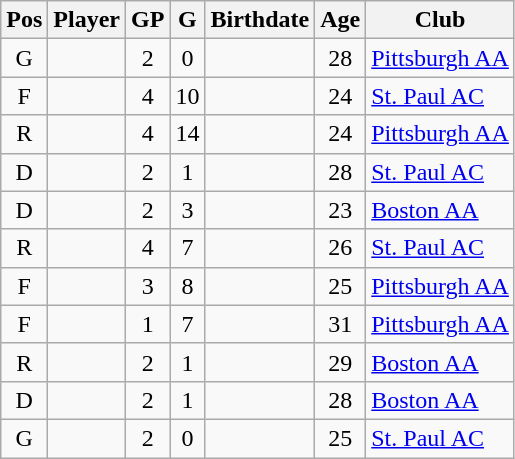<table width=auto class="wikitable sortable" style="text-align:center;">
<tr>
<th>Pos</th>
<th>Player</th>
<th>GP</th>
<th>G</th>
<th>Birthdate</th>
<th>Age</th>
<th>Club</th>
</tr>
<tr>
<td>G</td>
<td align="left"></td>
<td>2</td>
<td>0</td>
<td align="right"></td>
<td>28</td>
<td align="left"> <a href='#'>Pittsburgh AA</a></td>
</tr>
<tr>
<td>F</td>
<td align="left"></td>
<td>4</td>
<td>10</td>
<td align="right"></td>
<td>24</td>
<td align="left"> <a href='#'>St. Paul AC</a></td>
</tr>
<tr>
<td>R</td>
<td align="left"></td>
<td>4</td>
<td>14</td>
<td align="right"></td>
<td>24</td>
<td align="left"> <a href='#'>Pittsburgh AA</a></td>
</tr>
<tr>
<td>D</td>
<td align="left"></td>
<td>2</td>
<td>1</td>
<td align="right"></td>
<td>28</td>
<td align="left"> <a href='#'>St. Paul AC</a></td>
</tr>
<tr>
<td>D</td>
<td align="left"></td>
<td>2</td>
<td>3</td>
<td align="right"></td>
<td>23</td>
<td align="left"> <a href='#'>Boston AA</a></td>
</tr>
<tr>
<td>R</td>
<td align="left"></td>
<td>4</td>
<td>7</td>
<td align="right"></td>
<td>26</td>
<td align="left"> <a href='#'>St. Paul AC</a></td>
</tr>
<tr>
<td>F</td>
<td align="left"></td>
<td>3</td>
<td>8</td>
<td align="right"></td>
<td>25</td>
<td align="left"> <a href='#'>Pittsburgh AA</a></td>
</tr>
<tr>
<td>F</td>
<td align="left"></td>
<td>1</td>
<td>7</td>
<td align="right"></td>
<td>31</td>
<td align="left"> <a href='#'>Pittsburgh AA</a></td>
</tr>
<tr>
<td>R</td>
<td align="left"></td>
<td>2</td>
<td>1</td>
<td align="right"></td>
<td>29</td>
<td align="left"> <a href='#'>Boston AA</a></td>
</tr>
<tr>
<td>D</td>
<td align="left"></td>
<td>2</td>
<td>1</td>
<td align="right"></td>
<td>28</td>
<td align="left"> <a href='#'>Boston AA</a></td>
</tr>
<tr>
<td>G</td>
<td align="left"></td>
<td>2</td>
<td>0</td>
<td align="right"></td>
<td>25</td>
<td align="left"> <a href='#'>St. Paul AC</a></td>
</tr>
</table>
